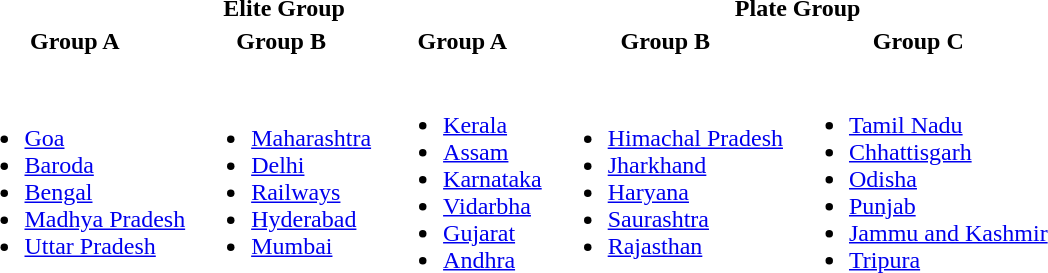<table>
<tr>
<td></td>
<th colspan="2">Elite Group</th>
<th></th>
<th colspan="3">Plate Group</th>
</tr>
<tr>
<th>Group A</th>
<th>Group B</th>
<th></th>
<th>Group A</th>
<th>Group B</th>
<th>Group C</th>
</tr>
<tr>
<td><br><ul><li><a href='#'>Goa</a></li><li><a href='#'>Baroda</a></li><li><a href='#'>Bengal</a></li><li><a href='#'>Madhya Pradesh</a></li><li><a href='#'>Uttar Pradesh</a></li></ul></td>
<td><br><ul><li><a href='#'>Maharashtra</a></li><li><a href='#'>Delhi</a></li><li><a href='#'>Railways</a></li><li><a href='#'>Hyderabad</a></li><li><a href='#'>Mumbai</a></li></ul></td>
<td></td>
<td><br><ul><li><a href='#'>Kerala</a></li><li><a href='#'>Assam</a></li><li><a href='#'>Karnataka</a></li><li><a href='#'>Vidarbha</a></li><li><a href='#'>Gujarat</a></li><li><a href='#'>Andhra</a></li></ul></td>
<td><br><ul><li><a href='#'>Himachal Pradesh</a></li><li><a href='#'>Jharkhand</a></li><li><a href='#'>Haryana</a></li><li><a href='#'>Saurashtra</a></li><li><a href='#'>Rajasthan</a></li></ul></td>
<td><br><ul><li><a href='#'>Tamil Nadu</a></li><li><a href='#'>Chhattisgarh</a></li><li><a href='#'>Odisha</a></li><li><a href='#'>Punjab</a></li><li><a href='#'>Jammu and Kashmir</a></li><li><a href='#'>Tripura</a></li></ul></td>
</tr>
</table>
